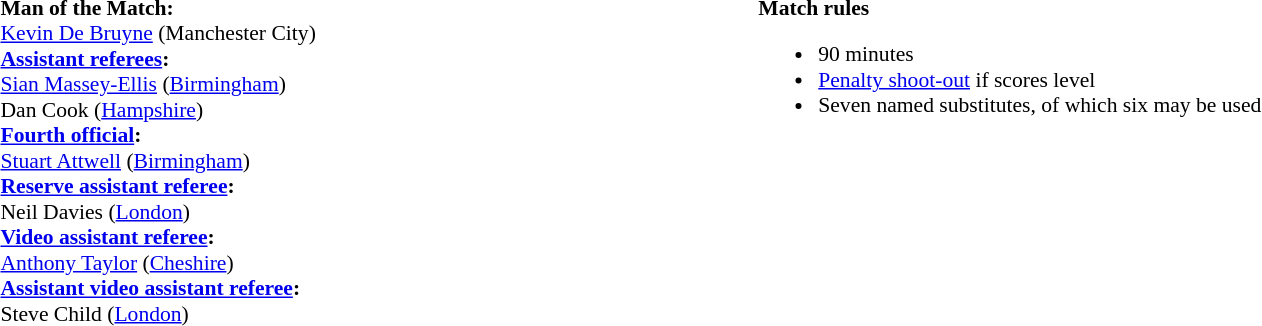<table style="width:100%;font-size:90%">
<tr>
<td style="width:40%;vertical-align:top"><br><strong>Man of the Match:</strong>
<br><a href='#'>Kevin De Bruyne</a> (Manchester City)<br><strong><a href='#'>Assistant referees</a>:</strong>
<br><a href='#'>Sian Massey-Ellis</a> (<a href='#'>Birmingham</a>)
<br>Dan Cook (<a href='#'>Hampshire</a>)
<br><strong><a href='#'>Fourth official</a>:</strong>
<br><a href='#'>Stuart Attwell</a> (<a href='#'>Birmingham</a>)
<br><strong><a href='#'>Reserve assistant referee</a>:</strong>
<br>Neil Davies (<a href='#'>London</a>)
<br><strong><a href='#'>Video assistant referee</a>:</strong>
<br><a href='#'>Anthony Taylor</a> (<a href='#'>Cheshire</a>)
<br><strong><a href='#'>Assistant video assistant referee</a>:</strong>
<br>Steve Child (<a href='#'>London</a>)</td>
<td style="width:60%;vertical-align:top"><br><strong>Match rules</strong><ul><li>90 minutes</li><li><a href='#'>Penalty shoot-out</a> if scores level</li><li>Seven named substitutes, of which six may be used</li></ul></td>
</tr>
</table>
